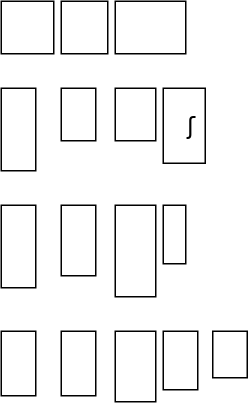<table>
<tr style="vertical-align:top; text-align:center;">
<td><br><table style="text-align:center; border:1px solid black">
<tr>
<td></td>
<td></td>
<td></td>
<td></td>
<td></td>
<td></td>
<td></td>
<td></td>
</tr>
<tr>
<td></td>
<td></td>
<td></td>
<td></td>
<td></td>
<td></td>
<td></td>
<td></td>
</tr>
<tr>
<td></td>
<td></td>
<td></td>
<td></td>
<td></td>
</tr>
<tr>
<td></td>
<td></td>
<td></td>
<td></td>
<td></td>
<td></td>
<td></td>
</tr>
<tr>
<td></td>
<td></td>
<td></td>
<td></td>
<td></td>
<td></td>
<td></td>
</tr>
<tr>
<td></td>
<td></td>
<td></td>
<td></td>
<td></td>
<td></td>
<td></td>
</tr>
<tr>
<td></td>
<td></td>
<td></td>
<td></td>
<td></td>
<td></td>
<td></td>
</tr>
<tr>
<td></td>
<td></td>
<td></td>
<td></td>
</tr>
</table>
</td>
<td><br><table style="text-align:center; border:1px solid black">
<tr>
<td></td>
<td></td>
<td></td>
<td></td>
<td></td>
<td></td>
<td></td>
</tr>
<tr>
<td></td>
<td></td>
<td></td>
<td></td>
<td></td>
<td></td>
<td></td>
</tr>
<tr>
<td></td>
<td></td>
<td></td>
<td></td>
<td></td>
<td></td>
<td></td>
</tr>
<tr>
<td></td>
<td></td>
<td></td>
<td></td>
<td></td>
<td></td>
<td></td>
</tr>
<tr>
<td></td>
<td></td>
<td></td>
<td></td>
<td></td>
</tr>
<tr>
<td></td>
<td></td>
<td></td>
<td></td>
<td></td>
<td></td>
<td></td>
</tr>
<tr>
<td></td>
<td></td>
<td></td>
</tr>
<tr>
<td></td>
<td></td>
<td></td>
<td></td>
<td></td>
</tr>
</table>
</td>
<td colspan="2"><br><table style="text-align:center; border:1px solid black">
<tr>
<td></td>
<td></td>
<td></td>
<td></td>
<td></td>
<td></td>
<td></td>
<td></td>
<td></td>
<td></td>
<td></td>
</tr>
<tr>
<td></td>
<td></td>
<td></td>
<td></td>
<td></td>
<td></td>
<td></td>
<td></td>
<td></td>
<td></td>
<td></td>
</tr>
<tr>
<td></td>
<td></td>
<td></td>
<td></td>
<td></td>
<td></td>
<td></td>
<td></td>
<td></td>
<td></td>
<td></td>
</tr>
<tr>
<td></td>
<td></td>
<td></td>
<td></td>
<td></td>
<td></td>
<td></td>
<td></td>
</tr>
<tr>
<td></td>
<td></td>
<td></td>
<td></td>
<td></td>
<td></td>
<td></td>
<td></td>
</tr>
<tr>
<td></td>
<td></td>
<td></td>
<td></td>
<td></td>
<td></td>
<td></td>
<td></td>
<td></td>
<td></td>
<td></td>
</tr>
<tr>
<td></td>
<td></td>
<td></td>
<td></td>
<td></td>
<td></td>
<td></td>
<td></td>
<td></td>
</tr>
<tr>
<td></td>
<td></td>
<td></td>
<td></td>
<td></td>
<td></td>
<td></td>
</tr>
</table>
</td>
</tr>
<tr style="vertical-align:top; text-align:center;">
<td><br><table style="text-align:center; border:1px solid black">
<tr>
<td></td>
<td></td>
<td></td>
<td></td>
<td></td>
</tr>
<tr>
<td></td>
<td></td>
<td></td>
<td></td>
<td></td>
</tr>
<tr>
<td></td>
<td></td>
<td></td>
<td></td>
<td></td>
</tr>
<tr>
<td></td>
<td></td>
<td></td>
<td></td>
<td></td>
</tr>
<tr>
<td></td>
<td></td>
<td></td>
<td></td>
<td></td>
</tr>
<tr>
<td></td>
<td></td>
<td></td>
<td></td>
<td></td>
</tr>
<tr>
<td></td>
<td></td>
<td></td>
</tr>
<tr>
<td></td>
<td></td>
<td></td>
<td></td>
<td></td>
</tr>
<tr>
<td></td>
<td></td>
<td></td>
<td></td>
<td></td>
</tr>
<tr>
<td></td>
<td></td>
<td></td>
</tr>
<tr>
<td></td>
<td></td>
<td></td>
</tr>
<tr>
<td></td>
<td></td>
<td></td>
<td></td>
</tr>
<tr>
<td></td>
</tr>
</table>
</td>
<td><br><table style="text-align:center; border:1px solid black">
<tr>
<td></td>
<td></td>
<td></td>
<td></td>
<td></td>
</tr>
<tr>
<td></td>
<td></td>
<td></td>
<td></td>
<td></td>
</tr>
<tr>
<td></td>
<td></td>
<td></td>
<td></td>
<td></td>
</tr>
<tr>
<td></td>
<td></td>
<td></td>
<td></td>
<td></td>
</tr>
<tr>
<td></td>
<td></td>
<td></td>
</tr>
<tr>
<td></td>
<td></td>
<td></td>
<td></td>
<td></td>
</tr>
<tr>
<td></td>
<td></td>
<td></td>
</tr>
<tr>
<td></td>
<td></td>
<td></td>
<td></td>
</tr>
</table>
</td>
<td><br><table style="text-align:center; border:1px solid black">
<tr>
<td></td>
<td></td>
<td></td>
<td></td>
<td></td>
</tr>
<tr>
<td></td>
<td></td>
<td></td>
<td></td>
<td></td>
</tr>
<tr>
<td></td>
<td></td>
<td></td>
<td></td>
<td></td>
</tr>
<tr>
<td></td>
<td></td>
<td></td>
<td></td>
<td></td>
</tr>
<tr>
<td></td>
<td></td>
<td></td>
<td></td>
<td></td>
</tr>
<tr>
<td></td>
<td></td>
<td></td>
<td></td>
<td></td>
<td></td>
</tr>
<tr>
<td></td>
<td></td>
</tr>
<tr>
<td></td>
<td></td>
<td></td>
<td></td>
</tr>
</table>
</td>
<td><br><table style="text-align:center; border:1px solid black">
<tr>
<td></td>
<td></td>
<td></td>
<td></td>
<td></td>
</tr>
<tr>
<td></td>
<td></td>
<td></td>
<td></td>
<td></td>
</tr>
<tr>
<td></td>
<td></td>
<td></td>
<td></td>
<td></td>
</tr>
<tr>
<td></td>
<td></td>
<td></td>
<td>ʃ</td>
<td></td>
</tr>
<tr>
<td></td>
<td></td>
<td></td>
<td></td>
<td></td>
</tr>
<tr>
<td></td>
<td></td>
<td></td>
</tr>
<tr>
<td></td>
<td></td>
<td></td>
<td></td>
</tr>
</table>
</td>
</tr>
<tr style="vertical-align:top; text-align:center;">
<td><br><table style="text-align:center; border:1px solid black">
<tr>
<td></td>
<td></td>
<td></td>
<td></td>
<td></td>
</tr>
<tr>
<td></td>
<td></td>
<td></td>
<td></td>
<td></td>
</tr>
<tr>
<td></td>
<td></td>
<td></td>
<td></td>
<td></td>
</tr>
<tr>
<td></td>
<td></td>
<td></td>
<td></td>
<td></td>
</tr>
<tr>
<td></td>
<td></td>
<td></td>
<td></td>
<td></td>
</tr>
<tr>
<td></td>
<td></td>
<td></td>
<td></td>
<td></td>
</tr>
<tr>
<td></td>
<td></td>
<td></td>
</tr>
<tr>
<td></td>
<td></td>
<td></td>
<td></td>
<td></td>
</tr>
<tr>
<td></td>
<td></td>
<td></td>
<td></td>
<td></td>
</tr>
<tr>
<td></td>
<td></td>
<td></td>
<td></td>
</tr>
<tr>
<td></td>
<td></td>
<td></td>
<td></td>
</tr>
<tr>
<td></td>
<td></td>
<td></td>
<td></td>
</tr>
<tr>
<td></td>
</tr>
</table>
</td>
<td><br><table style="text-align:center; border:1px solid black">
<tr>
<td></td>
<td></td>
<td></td>
<td></td>
<td></td>
</tr>
<tr>
<td></td>
<td></td>
<td></td>
<td></td>
<td></td>
</tr>
<tr>
<td></td>
<td></td>
<td></td>
<td></td>
<td></td>
</tr>
<tr>
<td></td>
<td></td>
<td></td>
<td></td>
<td></td>
</tr>
<tr>
<td></td>
<td></td>
<td></td>
<td></td>
<td></td>
</tr>
<tr>
<td></td>
<td></td>
<td></td>
</tr>
<tr>
<td></td>
<td></td>
</tr>
<tr>
<td></td>
<td></td>
<td></td>
<td></td>
<td></td>
</tr>
<tr>
<td></td>
<td></td>
<td></td>
</tr>
<tr>
<td></td>
<td></td>
<td></td>
<td></td>
</tr>
<tr>
<td></td>
</tr>
</table>
</td>
<td><br><table style="text-align:center; border:1px solid black">
<tr>
<td></td>
<td></td>
<td></td>
<td></td>
<td></td>
<td></td>
</tr>
<tr>
<td></td>
<td></td>
<td></td>
<td></td>
<td></td>
<td></td>
</tr>
<tr>
<td></td>
<td></td>
<td></td>
<td></td>
<td></td>
<td></td>
</tr>
<tr>
<td></td>
<td></td>
<td></td>
<td></td>
<td></td>
<td></td>
</tr>
<tr>
<td></td>
<td></td>
<td></td>
<td></td>
<td></td>
<td></td>
</tr>
<tr>
<td></td>
<td></td>
<td></td>
<td></td>
<td></td>
<td></td>
</tr>
<tr>
<td></td>
<td></td>
<td></td>
<td></td>
<td></td>
<td></td>
</tr>
<tr>
<td></td>
<td></td>
<td></td>
<td></td>
<td></td>
<td></td>
</tr>
<tr>
<td></td>
<td></td>
<td></td>
<td></td>
<td></td>
<td></td>
</tr>
<tr>
<td><br></td>
<td></td>
<td></td>
<td></td>
<td></td>
<td></td>
</tr>
</table>
</td>
<td><br><table style="text-align:center; border:1px solid black">
<tr>
<td></td>
<td></td>
<td></td>
</tr>
<tr>
<td></td>
<td></td>
<td></td>
</tr>
<tr>
<td></td>
<td></td>
<td></td>
</tr>
<tr>
<td></td>
<td></td>
<td></td>
</tr>
<tr>
<td></td>
<td></td>
<td></td>
</tr>
<tr>
<td></td>
<td></td>
<td></td>
</tr>
<tr>
<td></td>
<td></td>
<td></td>
</tr>
<tr>
<td></td>
<td></td>
<td></td>
</tr>
<tr>
<td></td>
</tr>
</table>
</td>
</tr>
<tr style="vertical-align:top; text-align:center;">
<td><br><table style="text-align:center; border:1px solid black">
<tr>
<td></td>
<td></td>
<td></td>
<td></td>
<td></td>
</tr>
<tr>
<td></td>
<td></td>
<td></td>
<td></td>
<td></td>
</tr>
<tr>
<td></td>
<td></td>
<td></td>
<td></td>
<td></td>
</tr>
<tr>
<td></td>
<td></td>
<td></td>
<td></td>
<td></td>
</tr>
<tr>
<td></td>
<td></td>
<td></td>
<td></td>
<td></td>
</tr>
<tr>
<td></td>
<td></td>
<td></td>
<td></td>
<td></td>
</tr>
<tr>
<td></td>
<td></td>
</tr>
<tr>
<td></td>
<td></td>
<td></td>
</tr>
<tr>
<td></td>
<td></td>
<td></td>
</tr>
<tr>
<td></td>
<td></td>
<td></td>
<td></td>
</tr>
</table>
</td>
<td><br><table style="text-align:center; border:1px solid black">
<tr>
<td></td>
<td></td>
<td></td>
<td></td>
<td></td>
</tr>
<tr>
<td></td>
<td></td>
<td></td>
<td></td>
<td></td>
</tr>
<tr>
<td></td>
<td></td>
<td></td>
<td></td>
<td></td>
</tr>
<tr>
<td></td>
<td></td>
<td></td>
<td></td>
<td></td>
</tr>
<tr>
<td></td>
<td></td>
<td></td>
</tr>
<tr>
<td></td>
<td></td>
<td></td>
</tr>
<tr>
<td></td>
<td></td>
<td></td>
<td></td>
<td></td>
</tr>
<tr>
<td></td>
<td></td>
<td></td>
</tr>
<tr>
<td></td>
<td></td>
<td></td>
<td></td>
</tr>
<tr>
<td></td>
<td></td>
<td></td>
<td></td>
</tr>
</table>
</td>
<td><br><table style="text-align:center; border:1px solid black">
<tr>
<td></td>
<td></td>
<td></td>
<td></td>
<td></td>
<td></td>
</tr>
<tr>
<td></td>
<td></td>
<td></td>
<td></td>
<td></td>
<td></td>
</tr>
<tr>
<td></td>
<td></td>
<td></td>
<td></td>
<td></td>
<td></td>
</tr>
<tr>
<td></td>
<td></td>
<td></td>
<td></td>
<td></td>
<td></td>
</tr>
<tr>
<td></td>
<td></td>
<td></td>
</tr>
<tr>
<td></td>
<td></td>
<td></td>
</tr>
<tr>
<td></td>
<td></td>
<td></td>
<td></td>
<td></td>
<td></td>
</tr>
<tr>
<td></td>
<td></td>
<td></td>
</tr>
<tr>
<td></td>
<td></td>
</tr>
<tr>
<td></td>
<td></td>
<td></td>
<td></td>
</tr>
<tr>
<td></td>
</tr>
</table>
</td>
<td><br><table style="text-align:center; border:1px solid black">
<tr>
<td></td>
<td></td>
<td></td>
<td></td>
<td></td>
</tr>
<tr>
<td></td>
<td></td>
<td></td>
<td></td>
<td></td>
</tr>
<tr>
<td></td>
<td></td>
<td></td>
<td></td>
<td></td>
</tr>
<tr>
<td></td>
<td></td>
<td></td>
<td></td>
<td></td>
</tr>
<tr>
<td></td>
<td></td>
<td></td>
</tr>
<tr>
<td></td>
<td></td>
<td></td>
<td></td>
<td></td>
</tr>
<tr>
<td></td>
<td></td>
<td></td>
</tr>
<tr>
<td></td>
<td></td>
<td></td>
</tr>
<tr>
<td></td>
<td></td>
<td></td>
<td></td>
</tr>
</table>
</td>
<td><br><table style="text-align:center; border:1px solid black">
<tr>
<td></td>
<td></td>
<td></td>
<td></td>
<td></td>
</tr>
<tr>
<td></td>
<td></td>
<td></td>
<td></td>
<td></td>
</tr>
<tr>
<td></td>
<td></td>
<td></td>
<td></td>
<td></td>
</tr>
<tr>
<td></td>
<td></td>
<td></td>
<td></td>
<td></td>
</tr>
<tr>
<td></td>
<td></td>
<td></td>
<td></td>
<td></td>
</tr>
<tr>
<td></td>
<td></td>
</tr>
<tr>
<td></td>
<td></td>
<td></td>
<td></td>
</tr>
</table>
</td>
</tr>
</table>
